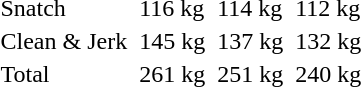<table>
<tr>
<td>Snatch</td>
<td></td>
<td>116 kg</td>
<td></td>
<td>114 kg</td>
<td></td>
<td>112 kg</td>
</tr>
<tr>
<td>Clean & Jerk</td>
<td></td>
<td>145 kg</td>
<td></td>
<td>137 kg</td>
<td></td>
<td>132 kg</td>
</tr>
<tr>
<td>Total</td>
<td></td>
<td>261 kg</td>
<td></td>
<td>251 kg</td>
<td></td>
<td>240 kg</td>
</tr>
</table>
